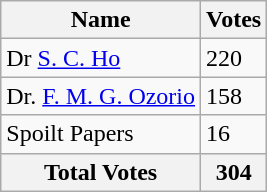<table class="wikitable">
<tr>
<th>Name</th>
<th>Votes</th>
</tr>
<tr>
<td>Dr <a href='#'>S. C. Ho</a></td>
<td>220</td>
</tr>
<tr>
<td>Dr. <a href='#'>F. M. G. Ozorio</a></td>
<td>158</td>
</tr>
<tr>
<td>Spoilt Papers</td>
<td>16</td>
</tr>
<tr>
<th>Total Votes</th>
<th>304</th>
</tr>
</table>
